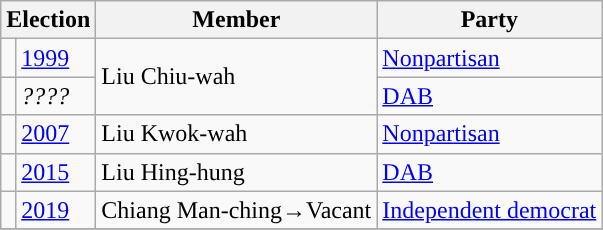<table class="wikitable">
<tr>
<th colspan="2">Election</th>
<th>Member</th>
<th>Party</th>
</tr>
<tr>
<td style="background-color: "></td>
<td><a href='#'>1999</a></td>
<td rowspan=2>Liu Chiu-wah</td>
<td><a href='#'>Nonpartisan</a></td>
</tr>
<tr>
<td style="background-color: "></td>
<td><em>????</em></td>
<td><a href='#'>DAB</a></td>
</tr>
<tr>
<td style="background-color: "></td>
<td><a href='#'>2007</a></td>
<td>Liu Kwok-wah</td>
<td><a href='#'>Nonpartisan</a></td>
</tr>
<tr>
<td style="background-color: "></td>
<td><a href='#'>2015</a></td>
<td>Liu Hing-hung</td>
<td><a href='#'>DAB</a></td>
</tr>
<tr>
<td style="background-color: "></td>
<td><a href='#'>2019</a></td>
<td>Chiang Man-ching→Vacant</td>
<td><a href='#'>Independent democrat</a></td>
</tr>
<tr>
</tr>
</table>
